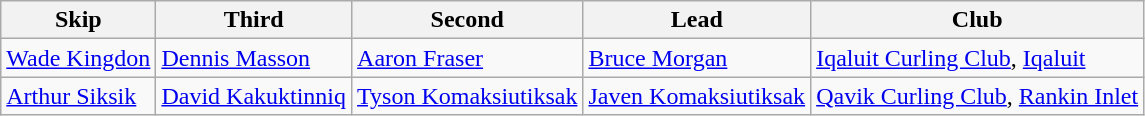<table class="wikitable">
<tr>
<th>Skip</th>
<th>Third</th>
<th>Second</th>
<th>Lead</th>
<th>Club</th>
</tr>
<tr>
<td><a href='#'>Wade Kingdon</a></td>
<td><a href='#'>Dennis Masson</a></td>
<td><a href='#'>Aaron Fraser</a></td>
<td><a href='#'>Bruce Morgan</a></td>
<td><a href='#'>Iqaluit Curling Club</a>, <a href='#'>Iqaluit</a></td>
</tr>
<tr>
<td><a href='#'>Arthur Siksik</a></td>
<td><a href='#'>David Kakuktinniq</a></td>
<td><a href='#'>Tyson Komaksiutiksak</a></td>
<td><a href='#'>Javen Komaksiutiksak</a></td>
<td><a href='#'>Qavik Curling Club</a>, <a href='#'>Rankin Inlet</a></td>
</tr>
</table>
